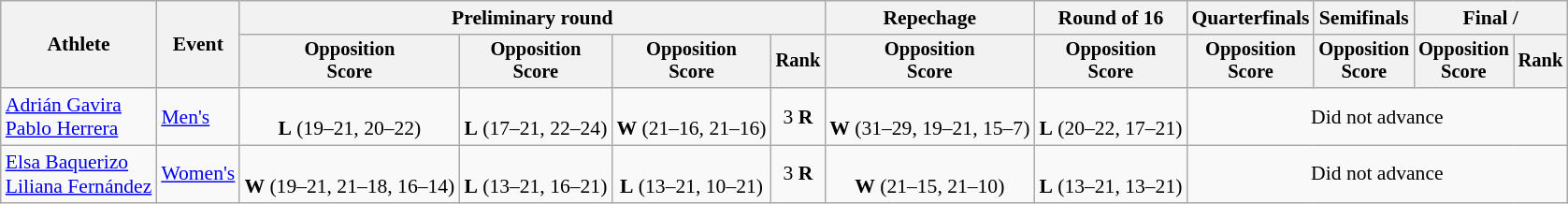<table class=wikitable style=font-size:90%;text-align:center>
<tr>
<th rowspan=2>Athlete</th>
<th rowspan=2>Event</th>
<th colspan=4>Preliminary round</th>
<th>Repechage</th>
<th>Round of 16</th>
<th>Quarterfinals</th>
<th>Semifinals</th>
<th colspan=2>Final / </th>
</tr>
<tr style=font-size:95%>
<th>Opposition<br>Score</th>
<th>Opposition<br>Score</th>
<th>Opposition<br>Score</th>
<th>Rank</th>
<th>Opposition<br>Score</th>
<th>Opposition<br>Score</th>
<th>Opposition<br>Score</th>
<th>Opposition<br>Score</th>
<th>Opposition<br>Score</th>
<th>Rank</th>
</tr>
<tr>
<td align=left><a href='#'>Adrián Gavira</a><br><a href='#'>Pablo Herrera</a></td>
<td align=left><a href='#'>Men's</a></td>
<td><br><strong>L</strong> (19–21, 20–22)</td>
<td><br><strong>L</strong> (17–21, 22–24)</td>
<td><br><strong>W</strong> (21–16, 21–16)</td>
<td>3 <strong>R</strong></td>
<td><br><strong>W</strong> (31–29, 19–21, 15–7)</td>
<td><br><strong>L</strong> (20–22, 17–21)</td>
<td colspan=4>Did not advance</td>
</tr>
<tr align=center>
<td align=left><a href='#'>Elsa Baquerizo</a><br><a href='#'>Liliana Fernández</a></td>
<td align=left><a href='#'>Women's</a></td>
<td><br><strong>W</strong> (19–21, 21–18, 16–14)</td>
<td><br><strong>L</strong> (13–21, 16–21)</td>
<td> <br><strong>L</strong> (13–21, 10–21)</td>
<td>3 <strong>R</strong></td>
<td><br><strong>W</strong> (21–15, 21–10)</td>
<td><br><strong>L</strong> (13–21, 13–21)</td>
<td colspan=4>Did not advance</td>
</tr>
</table>
